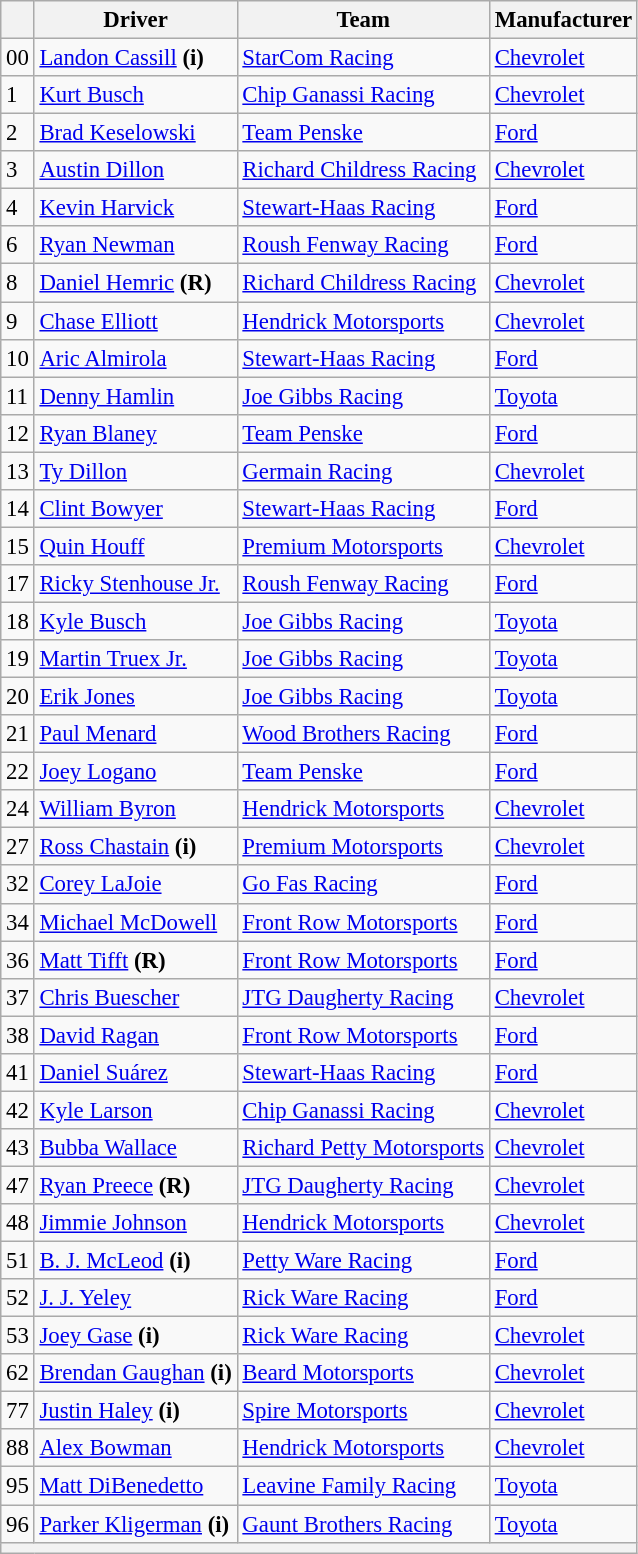<table class="wikitable" style="font-size:95%">
<tr>
<th></th>
<th>Driver</th>
<th>Team</th>
<th>Manufacturer</th>
</tr>
<tr>
<td>00</td>
<td><a href='#'>Landon Cassill</a> <strong>(i)</strong></td>
<td><a href='#'>StarCom Racing</a></td>
<td><a href='#'>Chevrolet</a></td>
</tr>
<tr>
<td>1</td>
<td><a href='#'>Kurt Busch</a></td>
<td><a href='#'>Chip Ganassi Racing</a></td>
<td><a href='#'>Chevrolet</a></td>
</tr>
<tr>
<td>2</td>
<td><a href='#'>Brad Keselowski</a></td>
<td><a href='#'>Team Penske</a></td>
<td><a href='#'>Ford</a></td>
</tr>
<tr>
<td>3</td>
<td><a href='#'>Austin Dillon</a></td>
<td><a href='#'>Richard Childress Racing</a></td>
<td><a href='#'>Chevrolet</a></td>
</tr>
<tr>
<td>4</td>
<td><a href='#'>Kevin Harvick</a></td>
<td><a href='#'>Stewart-Haas Racing</a></td>
<td><a href='#'>Ford</a></td>
</tr>
<tr>
<td>6</td>
<td><a href='#'>Ryan Newman</a></td>
<td><a href='#'>Roush Fenway Racing</a></td>
<td><a href='#'>Ford</a></td>
</tr>
<tr>
<td>8</td>
<td><a href='#'>Daniel Hemric</a> <strong>(R)</strong></td>
<td><a href='#'>Richard Childress Racing</a></td>
<td><a href='#'>Chevrolet</a></td>
</tr>
<tr>
<td>9</td>
<td><a href='#'>Chase Elliott</a></td>
<td><a href='#'>Hendrick Motorsports</a></td>
<td><a href='#'>Chevrolet</a></td>
</tr>
<tr>
<td>10</td>
<td><a href='#'>Aric Almirola</a></td>
<td><a href='#'>Stewart-Haas Racing</a></td>
<td><a href='#'>Ford</a></td>
</tr>
<tr>
<td>11</td>
<td><a href='#'>Denny Hamlin</a></td>
<td><a href='#'>Joe Gibbs Racing</a></td>
<td><a href='#'>Toyota</a></td>
</tr>
<tr>
<td>12</td>
<td><a href='#'>Ryan Blaney</a></td>
<td><a href='#'>Team Penske</a></td>
<td><a href='#'>Ford</a></td>
</tr>
<tr>
<td>13</td>
<td><a href='#'>Ty Dillon</a></td>
<td><a href='#'>Germain Racing</a></td>
<td><a href='#'>Chevrolet</a></td>
</tr>
<tr>
<td>14</td>
<td><a href='#'>Clint Bowyer</a></td>
<td><a href='#'>Stewart-Haas Racing</a></td>
<td><a href='#'>Ford</a></td>
</tr>
<tr>
<td>15</td>
<td><a href='#'>Quin Houff</a></td>
<td><a href='#'>Premium Motorsports</a></td>
<td><a href='#'>Chevrolet</a></td>
</tr>
<tr>
<td>17</td>
<td><a href='#'>Ricky Stenhouse Jr.</a></td>
<td><a href='#'>Roush Fenway Racing</a></td>
<td><a href='#'>Ford</a></td>
</tr>
<tr>
<td>18</td>
<td><a href='#'>Kyle Busch</a></td>
<td><a href='#'>Joe Gibbs Racing</a></td>
<td><a href='#'>Toyota</a></td>
</tr>
<tr>
<td>19</td>
<td><a href='#'>Martin Truex Jr.</a></td>
<td><a href='#'>Joe Gibbs Racing</a></td>
<td><a href='#'>Toyota</a></td>
</tr>
<tr>
<td>20</td>
<td><a href='#'>Erik Jones</a></td>
<td><a href='#'>Joe Gibbs Racing</a></td>
<td><a href='#'>Toyota</a></td>
</tr>
<tr>
<td>21</td>
<td><a href='#'>Paul Menard</a></td>
<td><a href='#'>Wood Brothers Racing</a></td>
<td><a href='#'>Ford</a></td>
</tr>
<tr>
<td>22</td>
<td><a href='#'>Joey Logano</a></td>
<td><a href='#'>Team Penske</a></td>
<td><a href='#'>Ford</a></td>
</tr>
<tr>
<td>24</td>
<td><a href='#'>William Byron</a></td>
<td><a href='#'>Hendrick Motorsports</a></td>
<td><a href='#'>Chevrolet</a></td>
</tr>
<tr>
<td>27</td>
<td><a href='#'>Ross Chastain</a> <strong>(i)</strong></td>
<td><a href='#'>Premium Motorsports</a></td>
<td><a href='#'>Chevrolet</a></td>
</tr>
<tr>
<td>32</td>
<td><a href='#'>Corey LaJoie</a></td>
<td><a href='#'>Go Fas Racing</a></td>
<td><a href='#'>Ford</a></td>
</tr>
<tr>
<td>34</td>
<td><a href='#'>Michael McDowell</a></td>
<td><a href='#'>Front Row Motorsports</a></td>
<td><a href='#'>Ford</a></td>
</tr>
<tr>
<td>36</td>
<td><a href='#'>Matt Tifft</a> <strong>(R)</strong></td>
<td><a href='#'>Front Row Motorsports</a></td>
<td><a href='#'>Ford</a></td>
</tr>
<tr>
<td>37</td>
<td><a href='#'>Chris Buescher</a></td>
<td><a href='#'>JTG Daugherty Racing</a></td>
<td><a href='#'>Chevrolet</a></td>
</tr>
<tr>
<td>38</td>
<td><a href='#'>David Ragan</a></td>
<td><a href='#'>Front Row Motorsports</a></td>
<td><a href='#'>Ford</a></td>
</tr>
<tr>
<td>41</td>
<td><a href='#'>Daniel Suárez</a></td>
<td><a href='#'>Stewart-Haas Racing</a></td>
<td><a href='#'>Ford</a></td>
</tr>
<tr>
<td>42</td>
<td><a href='#'>Kyle Larson</a></td>
<td><a href='#'>Chip Ganassi Racing</a></td>
<td><a href='#'>Chevrolet</a></td>
</tr>
<tr>
<td>43</td>
<td><a href='#'>Bubba Wallace</a></td>
<td><a href='#'>Richard Petty Motorsports</a></td>
<td><a href='#'>Chevrolet</a></td>
</tr>
<tr>
<td>47</td>
<td><a href='#'>Ryan Preece</a> <strong>(R)</strong></td>
<td><a href='#'>JTG Daugherty Racing</a></td>
<td><a href='#'>Chevrolet</a></td>
</tr>
<tr>
<td>48</td>
<td><a href='#'>Jimmie Johnson</a></td>
<td><a href='#'>Hendrick Motorsports</a></td>
<td><a href='#'>Chevrolet</a></td>
</tr>
<tr>
<td>51</td>
<td><a href='#'>B. J. McLeod</a> <strong>(i)</strong></td>
<td><a href='#'>Petty Ware Racing</a></td>
<td><a href='#'>Ford</a></td>
</tr>
<tr>
<td>52</td>
<td><a href='#'>J. J. Yeley</a></td>
<td><a href='#'>Rick Ware Racing</a></td>
<td><a href='#'>Ford</a></td>
</tr>
<tr>
<td>53</td>
<td><a href='#'>Joey Gase</a> <strong>(i)</strong></td>
<td><a href='#'>Rick Ware Racing</a></td>
<td><a href='#'>Chevrolet</a></td>
</tr>
<tr>
<td>62</td>
<td><a href='#'>Brendan Gaughan</a> <strong>(i)</strong></td>
<td><a href='#'>Beard Motorsports</a></td>
<td><a href='#'>Chevrolet</a></td>
</tr>
<tr>
<td>77</td>
<td><a href='#'>Justin Haley</a> <strong>(i)</strong></td>
<td><a href='#'>Spire Motorsports</a></td>
<td><a href='#'>Chevrolet</a></td>
</tr>
<tr>
<td>88</td>
<td><a href='#'>Alex Bowman</a></td>
<td><a href='#'>Hendrick Motorsports</a></td>
<td><a href='#'>Chevrolet</a></td>
</tr>
<tr>
<td>95</td>
<td><a href='#'>Matt DiBenedetto</a></td>
<td><a href='#'>Leavine Family Racing</a></td>
<td><a href='#'>Toyota</a></td>
</tr>
<tr>
<td>96</td>
<td><a href='#'>Parker Kligerman</a> <strong>(i)</strong></td>
<td><a href='#'>Gaunt Brothers Racing</a></td>
<td><a href='#'>Toyota</a></td>
</tr>
<tr>
<th colspan="4"></th>
</tr>
</table>
